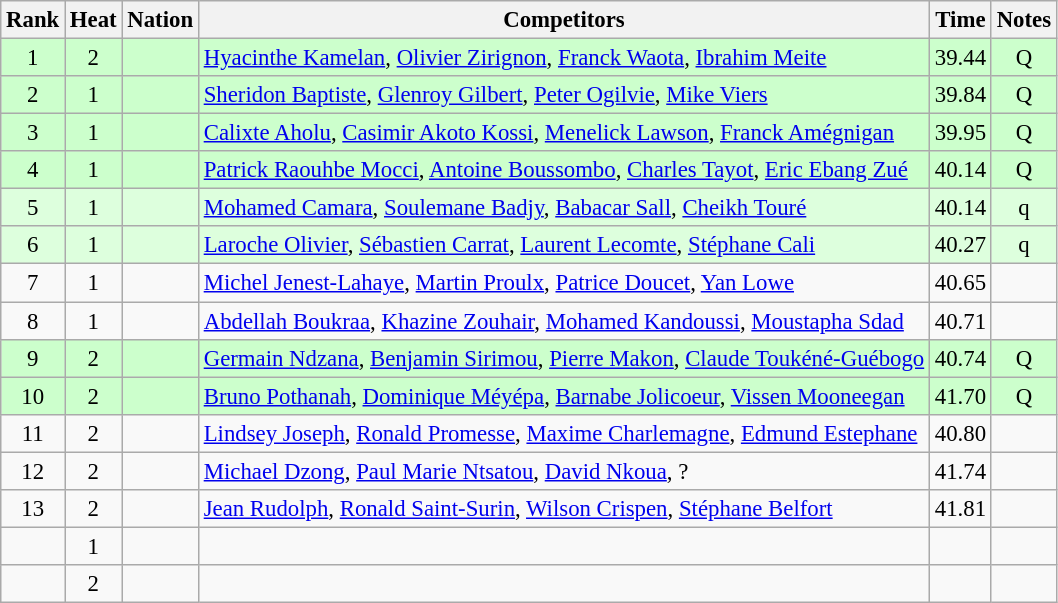<table class="wikitable sortable" style="text-align:center; font-size:95%">
<tr>
<th>Rank</th>
<th>Heat</th>
<th>Nation</th>
<th>Competitors</th>
<th>Time</th>
<th>Notes</th>
</tr>
<tr bgcolor=ccffcc>
<td>1</td>
<td>2</td>
<td align=left></td>
<td align=left><a href='#'>Hyacinthe Kamelan</a>, <a href='#'>Olivier Zirignon</a>, <a href='#'>Franck Waota</a>, <a href='#'>Ibrahim Meite</a></td>
<td>39.44</td>
<td>Q</td>
</tr>
<tr bgcolor=ccffcc>
<td>2</td>
<td>1</td>
<td align=left></td>
<td align=left><a href='#'>Sheridon Baptiste</a>, <a href='#'>Glenroy Gilbert</a>, <a href='#'>Peter Ogilvie</a>, <a href='#'>Mike Viers</a></td>
<td>39.84</td>
<td>Q</td>
</tr>
<tr bgcolor=ccffcc>
<td>3</td>
<td>1</td>
<td align=left></td>
<td align=left><a href='#'>Calixte Aholu</a>, <a href='#'>Casimir Akoto Kossi</a>, <a href='#'>Menelick Lawson</a>, <a href='#'>Franck Amégnigan</a></td>
<td>39.95</td>
<td>Q</td>
</tr>
<tr bgcolor=ccffcc>
<td>4</td>
<td>1</td>
<td align=left></td>
<td align=left><a href='#'>Patrick Raouhbe Mocci</a>, <a href='#'>Antoine Boussombo</a>, <a href='#'>Charles Tayot</a>, <a href='#'>Eric Ebang Zué</a></td>
<td>40.14</td>
<td>Q</td>
</tr>
<tr bgcolor=ddffdd>
<td>5</td>
<td>1</td>
<td align=left></td>
<td align=left><a href='#'>Mohamed Camara</a>, <a href='#'>Soulemane Badjy</a>, <a href='#'>Babacar Sall</a>, <a href='#'>Cheikh Touré</a></td>
<td>40.14</td>
<td>q</td>
</tr>
<tr bgcolor=ddffdd>
<td>6</td>
<td>1</td>
<td align=left></td>
<td align=left><a href='#'>Laroche Olivier</a>, <a href='#'>Sébastien Carrat</a>, <a href='#'>Laurent Lecomte</a>, <a href='#'>Stéphane Cali</a></td>
<td>40.27</td>
<td>q</td>
</tr>
<tr>
<td>7</td>
<td>1</td>
<td align=left></td>
<td align=left><a href='#'>Michel Jenest-Lahaye</a>, <a href='#'>Martin Proulx</a>, <a href='#'>Patrice Doucet</a>, <a href='#'>Yan Lowe</a></td>
<td>40.65</td>
<td></td>
</tr>
<tr>
<td>8</td>
<td>1</td>
<td align=left></td>
<td align=left><a href='#'>Abdellah Boukraa</a>, <a href='#'>Khazine Zouhair</a>, <a href='#'>Mohamed Kandoussi</a>, <a href='#'>Moustapha Sdad</a></td>
<td>40.71</td>
<td></td>
</tr>
<tr bgcolor=ccffcc>
<td>9</td>
<td>2</td>
<td align=left></td>
<td align=left><a href='#'>Germain Ndzana</a>, <a href='#'>Benjamin Sirimou</a>, <a href='#'>Pierre Makon</a>, <a href='#'>Claude Toukéné-Guébogo</a></td>
<td>40.74</td>
<td>Q</td>
</tr>
<tr bgcolor=ccffcc>
<td>10</td>
<td>2</td>
<td align=left></td>
<td align=left><a href='#'>Bruno Pothanah</a>, <a href='#'>Dominique Méyépa</a>, <a href='#'>Barnabe Jolicoeur</a>, <a href='#'>Vissen Mooneegan</a></td>
<td>41.70</td>
<td>Q</td>
</tr>
<tr>
<td>11</td>
<td>2</td>
<td align=left></td>
<td align=left><a href='#'>Lindsey Joseph</a>, <a href='#'>Ronald Promesse</a>, <a href='#'>Maxime Charlemagne</a>, <a href='#'>Edmund Estephane</a></td>
<td>40.80</td>
<td></td>
</tr>
<tr>
<td>12</td>
<td>2</td>
<td align=left></td>
<td align=left><a href='#'>Michael Dzong</a>, <a href='#'>Paul Marie Ntsatou</a>, <a href='#'>David Nkoua</a>, ?</td>
<td>41.74</td>
<td></td>
</tr>
<tr>
<td>13</td>
<td>2</td>
<td align=left></td>
<td align=left><a href='#'>Jean Rudolph</a>, <a href='#'>Ronald Saint-Surin</a>, <a href='#'>Wilson Crispen</a>, <a href='#'>Stéphane Belfort</a></td>
<td>41.81</td>
<td></td>
</tr>
<tr>
<td></td>
<td>1</td>
<td align=left></td>
<td align=left></td>
<td></td>
<td></td>
</tr>
<tr>
<td></td>
<td>2</td>
<td align=left></td>
<td align=left></td>
<td></td>
<td></td>
</tr>
</table>
